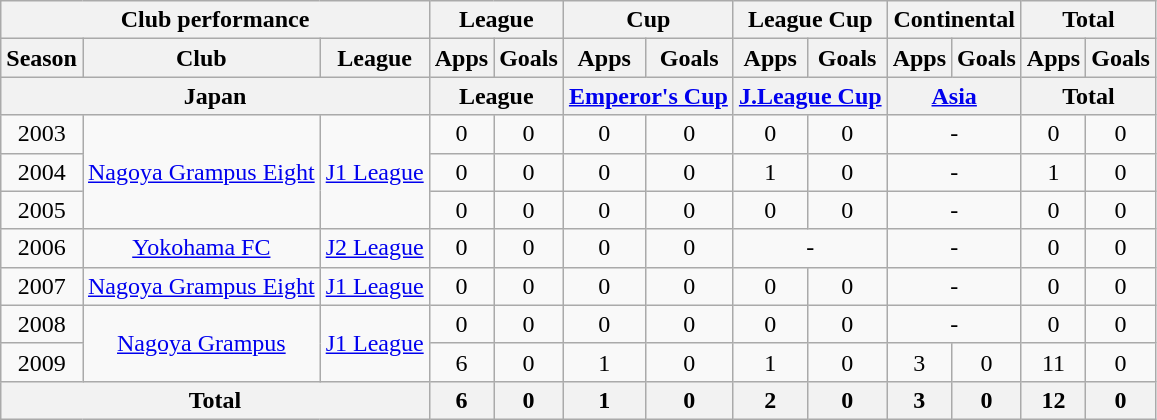<table class="wikitable" style="text-align:center;">
<tr>
<th colspan=3>Club performance</th>
<th colspan=2>League</th>
<th colspan=2>Cup</th>
<th colspan=2>League Cup</th>
<th colspan=2>Continental</th>
<th colspan=2>Total</th>
</tr>
<tr>
<th>Season</th>
<th>Club</th>
<th>League</th>
<th>Apps</th>
<th>Goals</th>
<th>Apps</th>
<th>Goals</th>
<th>Apps</th>
<th>Goals</th>
<th>Apps</th>
<th>Goals</th>
<th>Apps</th>
<th>Goals</th>
</tr>
<tr>
<th colspan=3>Japan</th>
<th colspan=2>League</th>
<th colspan=2><a href='#'>Emperor's Cup</a></th>
<th colspan=2><a href='#'>J.League Cup</a></th>
<th colspan=2><a href='#'>Asia</a></th>
<th colspan=2>Total</th>
</tr>
<tr>
<td>2003</td>
<td rowspan="3"><a href='#'>Nagoya Grampus Eight</a></td>
<td rowspan="3"><a href='#'>J1 League</a></td>
<td>0</td>
<td>0</td>
<td>0</td>
<td>0</td>
<td>0</td>
<td>0</td>
<td colspan="2">-</td>
<td>0</td>
<td>0</td>
</tr>
<tr>
<td>2004</td>
<td>0</td>
<td>0</td>
<td>0</td>
<td>0</td>
<td>1</td>
<td>0</td>
<td colspan="2">-</td>
<td>1</td>
<td>0</td>
</tr>
<tr>
<td>2005</td>
<td>0</td>
<td>0</td>
<td>0</td>
<td>0</td>
<td>0</td>
<td>0</td>
<td colspan="2">-</td>
<td>0</td>
<td>0</td>
</tr>
<tr>
<td>2006</td>
<td><a href='#'>Yokohama FC</a></td>
<td><a href='#'>J2 League</a></td>
<td>0</td>
<td>0</td>
<td>0</td>
<td>0</td>
<td colspan="2">-</td>
<td colspan="2">-</td>
<td>0</td>
<td>0</td>
</tr>
<tr>
<td>2007</td>
<td><a href='#'>Nagoya Grampus Eight</a></td>
<td><a href='#'>J1 League</a></td>
<td>0</td>
<td>0</td>
<td>0</td>
<td>0</td>
<td>0</td>
<td>0</td>
<td colspan="2">-</td>
<td>0</td>
<td>0</td>
</tr>
<tr>
<td>2008</td>
<td rowspan="2"><a href='#'>Nagoya Grampus</a></td>
<td rowspan="2"><a href='#'>J1 League</a></td>
<td>0</td>
<td>0</td>
<td>0</td>
<td>0</td>
<td>0</td>
<td>0</td>
<td colspan="2">-</td>
<td>0</td>
<td>0</td>
</tr>
<tr>
<td>2009</td>
<td>6</td>
<td>0</td>
<td>1</td>
<td>0</td>
<td>1</td>
<td>0</td>
<td>3</td>
<td>0</td>
<td>11</td>
<td>0</td>
</tr>
<tr>
<th colspan=3>Total</th>
<th>6</th>
<th>0</th>
<th>1</th>
<th>0</th>
<th>2</th>
<th>0</th>
<th>3</th>
<th>0</th>
<th>12</th>
<th>0</th>
</tr>
</table>
